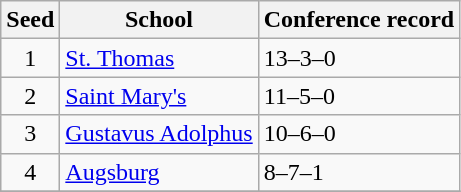<table class="wikitable">
<tr>
<th>Seed</th>
<th>School</th>
<th>Conference record</th>
</tr>
<tr>
<td align=center>1</td>
<td><a href='#'>St. Thomas</a></td>
<td>13–3–0</td>
</tr>
<tr>
<td align=center>2</td>
<td><a href='#'>Saint Mary's</a></td>
<td>11–5–0</td>
</tr>
<tr>
<td align=center>3</td>
<td><a href='#'>Gustavus Adolphus</a></td>
<td>10–6–0</td>
</tr>
<tr>
<td align=center>4</td>
<td><a href='#'>Augsburg</a></td>
<td>8–7–1</td>
</tr>
<tr>
</tr>
</table>
